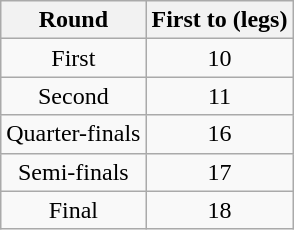<table class="wikitable" style="text-align:center">
<tr>
<th>Round</th>
<th>First to (legs)</th>
</tr>
<tr>
<td>First</td>
<td>10</td>
</tr>
<tr>
<td>Second</td>
<td>11</td>
</tr>
<tr>
<td>Quarter-finals</td>
<td>16</td>
</tr>
<tr>
<td>Semi-finals</td>
<td>17</td>
</tr>
<tr>
<td>Final</td>
<td>18</td>
</tr>
</table>
